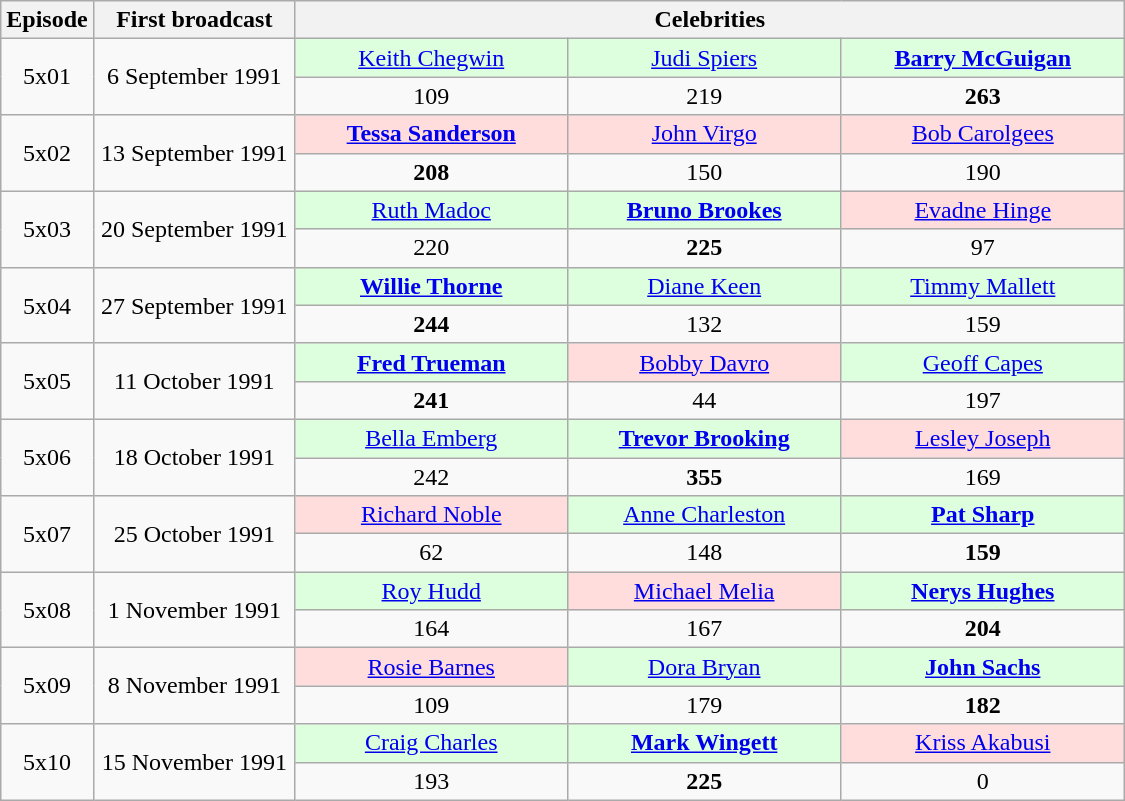<table class="wikitable" width="750px" style="text-align:center;">
<tr>
<th width="8%">Episode</th>
<th width="18%">First broadcast</th>
<th colspan="3">Celebrities</th>
</tr>
<tr>
<td rowspan="2">5x01</td>
<td rowspan="2">6 September 1991</td>
<td bgcolor="ddffdd"><a href='#'>Keith Chegwin</a></td>
<td bgcolor="ddffdd"><a href='#'>Judi Spiers</a></td>
<td bgcolor="ddffdd"><strong><a href='#'>Barry McGuigan</a></strong></td>
</tr>
<tr>
<td>109</td>
<td>219</td>
<td><strong>263</strong></td>
</tr>
<tr>
<td rowspan="2">5x02</td>
<td rowspan="2">13 September 1991</td>
<td bgcolor="ffdddd"><strong><a href='#'>Tessa Sanderson</a></strong></td>
<td bgcolor="ffdddd"><a href='#'>John Virgo</a></td>
<td bgcolor="ffdddd"><a href='#'>Bob Carolgees</a></td>
</tr>
<tr>
<td><strong>208</strong></td>
<td>150</td>
<td>190</td>
</tr>
<tr>
<td rowspan="2">5x03</td>
<td rowspan="2">20 September 1991</td>
<td bgcolor="ddffdd"><a href='#'>Ruth Madoc</a></td>
<td bgcolor="ddffdd"><strong><a href='#'>Bruno Brookes</a></strong></td>
<td bgcolor="ffdddd"><a href='#'>Evadne Hinge</a></td>
</tr>
<tr>
<td>220</td>
<td><strong>225</strong></td>
<td>97</td>
</tr>
<tr>
<td rowspan="2">5x04</td>
<td rowspan="2">27 September 1991</td>
<td bgcolor="ddffdd"><strong><a href='#'>Willie Thorne</a></strong></td>
<td bgcolor="ddffdd"><a href='#'>Diane Keen</a></td>
<td bgcolor="ddffdd"><a href='#'>Timmy Mallett</a></td>
</tr>
<tr>
<td><strong>244</strong></td>
<td>132</td>
<td>159</td>
</tr>
<tr>
<td rowspan="2">5x05</td>
<td rowspan="2">11 October 1991</td>
<td bgcolor="ddffdd"><strong><a href='#'>Fred Trueman</a></strong></td>
<td bgcolor="ffdddd"><a href='#'>Bobby Davro</a></td>
<td bgcolor="ddffdd"><a href='#'>Geoff Capes</a></td>
</tr>
<tr>
<td><strong>241</strong></td>
<td>44</td>
<td>197</td>
</tr>
<tr>
<td rowspan="2">5x06</td>
<td rowspan="2">18 October 1991</td>
<td bgcolor="ddffdd"><a href='#'>Bella Emberg</a></td>
<td bgcolor="ddffdd"><strong><a href='#'>Trevor Brooking</a></strong></td>
<td bgcolor="ffdddd"><a href='#'>Lesley Joseph</a></td>
</tr>
<tr>
<td>242</td>
<td><strong>355</strong></td>
<td>169</td>
</tr>
<tr>
<td rowspan="2">5x07</td>
<td rowspan="2">25 October 1991</td>
<td bgcolor="ffdddd"><a href='#'>Richard Noble</a></td>
<td bgcolor="ddffdd"><a href='#'>Anne Charleston</a></td>
<td bgcolor="ddffdd"><strong><a href='#'>Pat Sharp</a></strong></td>
</tr>
<tr>
<td>62</td>
<td>148</td>
<td><strong>159</strong></td>
</tr>
<tr>
<td rowspan="2">5x08</td>
<td rowspan="2">1 November 1991</td>
<td bgcolor="ddffdd"><a href='#'>Roy Hudd</a></td>
<td bgcolor="ffdddd"><a href='#'>Michael Melia</a></td>
<td bgcolor="ddffdd"><strong><a href='#'>Nerys Hughes</a></strong></td>
</tr>
<tr>
<td>164</td>
<td>167</td>
<td><strong>204</strong></td>
</tr>
<tr>
<td rowspan="2">5x09</td>
<td rowspan="2">8 November 1991</td>
<td bgcolor="ffdddd"><a href='#'>Rosie Barnes</a></td>
<td bgcolor="ddffdd"><a href='#'>Dora Bryan</a></td>
<td bgcolor="ddffdd"><strong><a href='#'>John Sachs</a></strong></td>
</tr>
<tr>
<td>109</td>
<td>179</td>
<td><strong>182</strong></td>
</tr>
<tr>
<td rowspan="2">5x10</td>
<td rowspan="2">15 November 1991</td>
<td bgcolor="ddffdd"><a href='#'>Craig Charles</a></td>
<td bgcolor="ddffdd"><strong><a href='#'>Mark Wingett</a></strong></td>
<td bgcolor="ffdddd"><a href='#'>Kriss Akabusi</a></td>
</tr>
<tr>
<td>193</td>
<td><strong>225</strong></td>
<td>0</td>
</tr>
</table>
